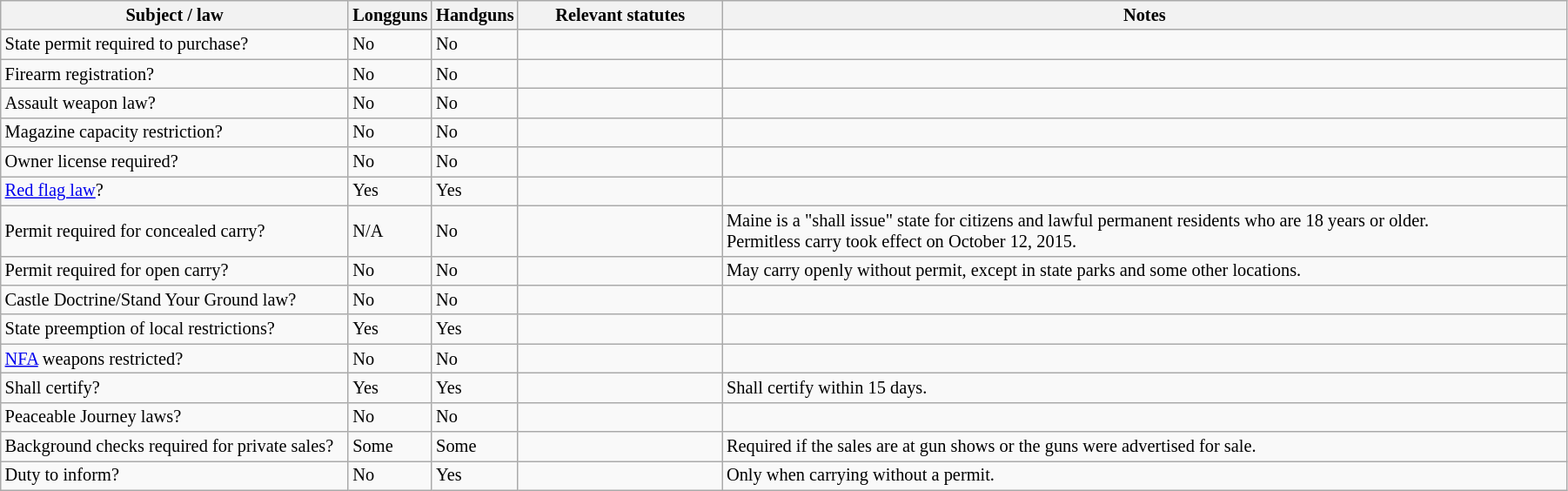<table class="wikitable" style="font-size:85%; width:95%;">
<tr>
<th scope="col" style="width:260px;">Subject / law</th>
<th scope="col" style="width:50px;">Longguns</th>
<th scope="col" style="width:50px;">Handguns</th>
<th scope="col" style="width:150px;">Relevant statutes</th>
<th>Notes</th>
</tr>
<tr>
<td>State permit required to purchase?</td>
<td>No</td>
<td>No</td>
<td></td>
<td></td>
</tr>
<tr>
<td>Firearm registration?</td>
<td>No</td>
<td>No</td>
<td></td>
<td></td>
</tr>
<tr>
<td>Assault weapon law?</td>
<td>No</td>
<td>No</td>
<td></td>
<td></td>
</tr>
<tr>
<td>Magazine capacity restriction?</td>
<td>No</td>
<td>No</td>
<td></td>
<td></td>
</tr>
<tr>
<td>Owner license required?</td>
<td>No</td>
<td>No</td>
<td></td>
<td></td>
</tr>
<tr>
<td><a href='#'>Red flag law</a>?</td>
<td>Yes</td>
<td>Yes</td>
<td></td>
<td></td>
</tr>
<tr>
<td>Permit required for concealed carry?</td>
<td>N/A</td>
<td>No</td>
<td><br></td>
<td>Maine is a "shall issue" state for citizens and lawful permanent residents who are 18 years or older.<br>Permitless carry took effect on October 12, 2015.</td>
</tr>
<tr>
<td>Permit required for open carry?</td>
<td>No</td>
<td>No</td>
<td></td>
<td>May carry openly without permit, except in state parks and some other locations.</td>
</tr>
<tr>
<td>Castle Doctrine/Stand Your Ground law?</td>
<td>No</td>
<td>No</td>
<td></td>
<td></td>
</tr>
<tr>
<td>State preemption of local restrictions?</td>
<td>Yes</td>
<td>Yes</td>
<td></td>
<td></td>
</tr>
<tr>
<td><a href='#'>NFA</a> weapons restricted?</td>
<td>No</td>
<td>No</td>
<td></td>
<td></td>
</tr>
<tr>
<td>Shall certify?</td>
<td>Yes</td>
<td>Yes</td>
<td></td>
<td>Shall certify within 15 days.</td>
</tr>
<tr>
<td>Peaceable Journey laws?</td>
<td>No</td>
<td>No</td>
<td></td>
<td></td>
</tr>
<tr>
<td>Background checks required for private sales?</td>
<td>Some</td>
<td>Some</td>
<td></td>
<td>Required if the sales are at gun shows or the guns were advertised for sale.</td>
</tr>
<tr>
<td>Duty to inform?</td>
<td>No</td>
<td>Yes</td>
<td></td>
<td>Only when carrying without a permit.</td>
</tr>
</table>
